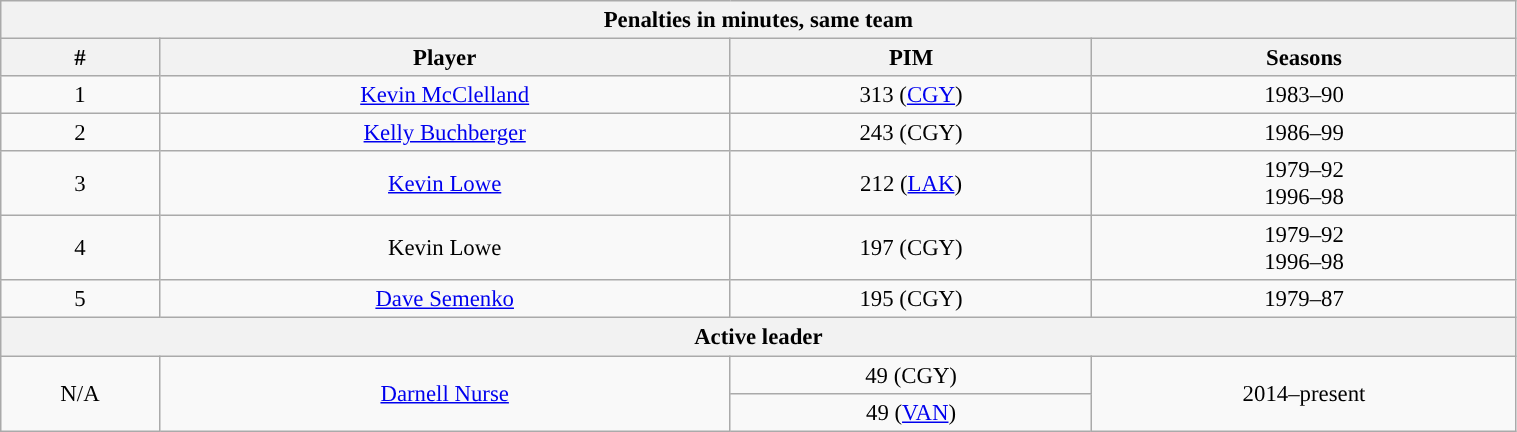<table class="wikitable" style="text-align: center; font-size: 95%" width="80%">
<tr>
<th colspan="4">Penalties in minutes, same team</th>
</tr>
<tr>
<th>#</th>
<th>Player</th>
<th>PIM</th>
<th>Seasons</th>
</tr>
<tr>
<td>1</td>
<td><a href='#'>Kevin McClelland</a></td>
<td>313 (<a href='#'>CGY</a>)</td>
<td>1983–90</td>
</tr>
<tr>
<td>2</td>
<td><a href='#'>Kelly Buchberger</a></td>
<td>243 (CGY)</td>
<td>1986–99</td>
</tr>
<tr>
<td>3</td>
<td><a href='#'>Kevin Lowe</a></td>
<td>212 (<a href='#'>LAK</a>)</td>
<td>1979–92<br>1996–98</td>
</tr>
<tr>
<td>4</td>
<td>Kevin Lowe</td>
<td>197 (CGY)</td>
<td>1979–92<br>1996–98</td>
</tr>
<tr>
<td>5</td>
<td><a href='#'>Dave Semenko</a></td>
<td>195 (CGY)</td>
<td>1979–87</td>
</tr>
<tr>
<th colspan="4">Active leader</th>
</tr>
<tr>
<td rowspan="2">N/A</td>
<td rowspan="2"><a href='#'>Darnell Nurse</a></td>
<td>49 (CGY)</td>
<td rowspan="2">2014–present</td>
</tr>
<tr>
<td>49 (<a href='#'>VAN</a>)</td>
</tr>
</table>
